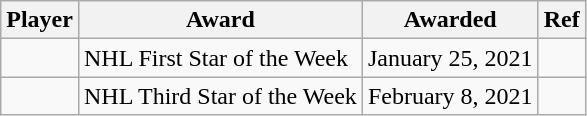<table class="wikitable" style="width:auto;">
<tr>
<th>Player</th>
<th>Award</th>
<th>Awarded</th>
<th>Ref</th>
</tr>
<tr>
<td></td>
<td>NHL First Star of the Week</td>
<td>January 25, 2021</td>
<td></td>
</tr>
<tr>
<td></td>
<td>NHL Third Star of the Week</td>
<td>February 8, 2021</td>
<td></td>
</tr>
</table>
